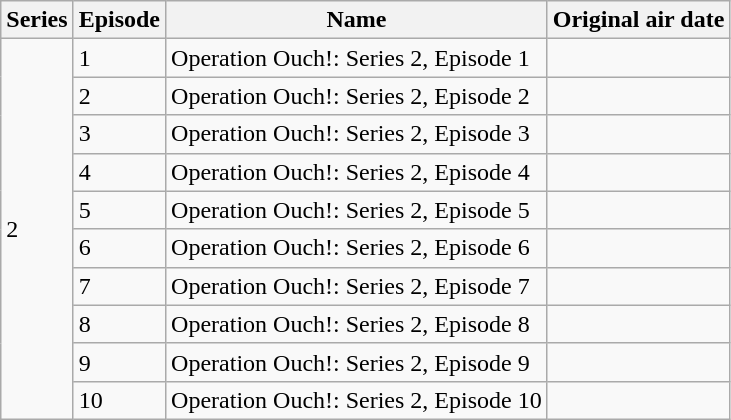<table class="wikitable">
<tr>
<th>Series</th>
<th>Episode</th>
<th>Name</th>
<th>Original air date</th>
</tr>
<tr>
<td rowspan="10">2</td>
<td>1</td>
<td>Operation Ouch!: Series 2, Episode 1</td>
<td></td>
</tr>
<tr>
<td>2</td>
<td>Operation Ouch!: Series 2, Episode 2</td>
<td></td>
</tr>
<tr>
<td>3</td>
<td>Operation Ouch!: Series 2, Episode 3</td>
<td></td>
</tr>
<tr>
<td>4</td>
<td>Operation Ouch!: Series 2, Episode 4</td>
<td></td>
</tr>
<tr>
<td>5</td>
<td>Operation Ouch!: Series 2, Episode 5</td>
<td></td>
</tr>
<tr>
<td>6</td>
<td>Operation Ouch!: Series 2, Episode 6</td>
<td></td>
</tr>
<tr>
<td>7</td>
<td>Operation Ouch!: Series 2, Episode 7</td>
<td></td>
</tr>
<tr>
<td>8</td>
<td>Operation Ouch!: Series 2, Episode 8</td>
<td></td>
</tr>
<tr>
<td>9</td>
<td>Operation Ouch!: Series 2, Episode 9</td>
<td></td>
</tr>
<tr>
<td>10</td>
<td>Operation Ouch!: Series 2, Episode 10</td>
<td></td>
</tr>
</table>
